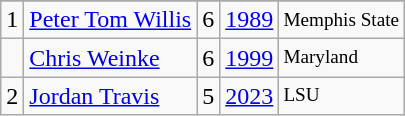<table class="wikitable">
<tr>
</tr>
<tr>
<td>1</td>
<td><a href='#'>Peter Tom Willis</a></td>
<td><abbr>6</abbr></td>
<td><a href='#'>1989</a></td>
<td style="font-size:80%;">Memphis State</td>
</tr>
<tr>
<td></td>
<td><a href='#'>Chris Weinke</a></td>
<td><abbr>6</abbr></td>
<td><a href='#'>1999</a></td>
<td style="font-size:80%;">Maryland</td>
</tr>
<tr>
<td>2</td>
<td><a href='#'>Jordan Travis</a></td>
<td><abbr>5</abbr></td>
<td><a href='#'>2023</a></td>
<td style="font-size:80%;">LSU</td>
</tr>
</table>
